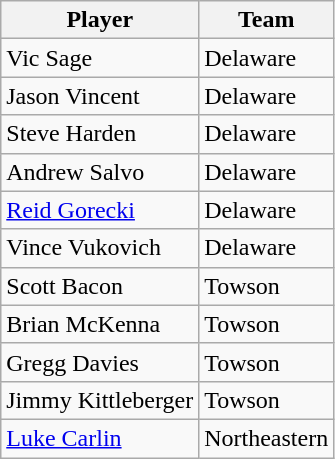<table class=wikitable>
<tr>
<th>Player</th>
<th>Team</th>
</tr>
<tr>
<td>Vic Sage</td>
<td>Delaware</td>
</tr>
<tr>
<td>Jason Vincent</td>
<td>Delaware</td>
</tr>
<tr>
<td>Steve Harden</td>
<td>Delaware</td>
</tr>
<tr>
<td>Andrew Salvo</td>
<td>Delaware</td>
</tr>
<tr>
<td><a href='#'>Reid Gorecki</a></td>
<td>Delaware</td>
</tr>
<tr>
<td>Vince Vukovich</td>
<td>Delaware</td>
</tr>
<tr>
<td>Scott Bacon</td>
<td>Towson</td>
</tr>
<tr>
<td>Brian McKenna</td>
<td>Towson</td>
</tr>
<tr>
<td>Gregg Davies</td>
<td>Towson</td>
</tr>
<tr>
<td>Jimmy Kittleberger</td>
<td>Towson</td>
</tr>
<tr>
<td><a href='#'>Luke Carlin</a></td>
<td>Northeastern</td>
</tr>
</table>
